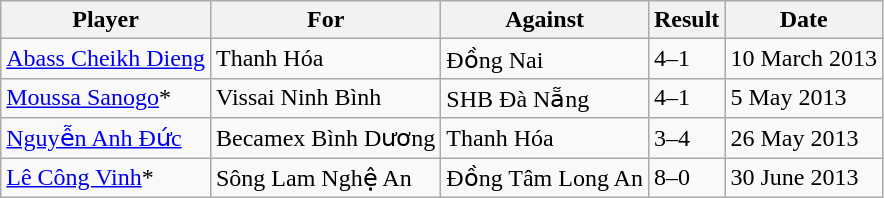<table class="wikitable sortable">
<tr>
<th>Player</th>
<th>For</th>
<th>Against</th>
<th style="text-align:center;">Result</th>
<th>Date</th>
</tr>
<tr>
<td> <a href='#'>Abass Cheikh Dieng</a></td>
<td>Thanh Hóa</td>
<td>Đồng Nai</td>
<td>4–1</td>
<td>10 March 2013</td>
</tr>
<tr>
<td> <a href='#'>Moussa Sanogo</a>*</td>
<td>Vissai Ninh Bình</td>
<td>SHB Đà Nẵng</td>
<td>4–1</td>
<td>5 May 2013</td>
</tr>
<tr>
<td> <a href='#'>Nguyễn Anh Đức</a></td>
<td>Becamex Bình Dương</td>
<td>Thanh Hóa</td>
<td>3–4</td>
<td>26 May 2013</td>
</tr>
<tr>
<td> <a href='#'>Lê Công Vinh</a>*</td>
<td>Sông Lam Nghệ An</td>
<td>Đồng Tâm Long An</td>
<td>8–0</td>
<td>30 June 2013</td>
</tr>
</table>
